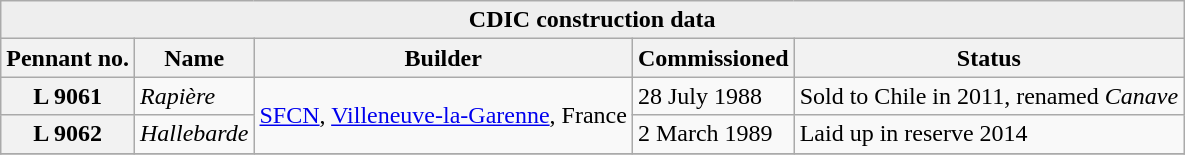<table class="wikitable plainrowheaders collapsible">
<tr>
<th colspan="7" style="background:#eee;" align="center">CDIC construction data</th>
</tr>
<tr>
<th scope="col">Pennant no.</th>
<th scope="col">Name</th>
<th scope="col">Builder</th>
<th scope="col">Commissioned</th>
<th scope="col">Status</th>
</tr>
<tr>
<th scope="row">L 9061</th>
<td><em>Rapière</em></td>
<td rowspan="2" align="center"><a href='#'>SFCN</a>, <a href='#'>Villeneuve-la-Garenne</a>, France</td>
<td>28 July 1988</td>
<td>Sold to Chile in 2011, renamed <em>Canave</em></td>
</tr>
<tr>
<th scope="row">L 9062</th>
<td><em>Hallebarde</em></td>
<td>2 March 1989</td>
<td>Laid up in reserve 2014</td>
</tr>
<tr>
</tr>
</table>
